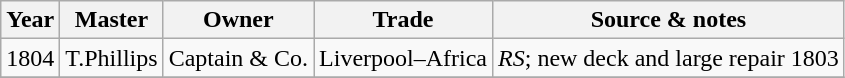<table class=" wikitable">
<tr>
<th>Year</th>
<th>Master</th>
<th>Owner</th>
<th>Trade</th>
<th>Source & notes</th>
</tr>
<tr>
<td>1804</td>
<td>T.Phillips</td>
<td>Captain & Co.</td>
<td>Liverpool–Africa</td>
<td><em>RS</em>; new deck and large repair 1803</td>
</tr>
<tr>
</tr>
</table>
